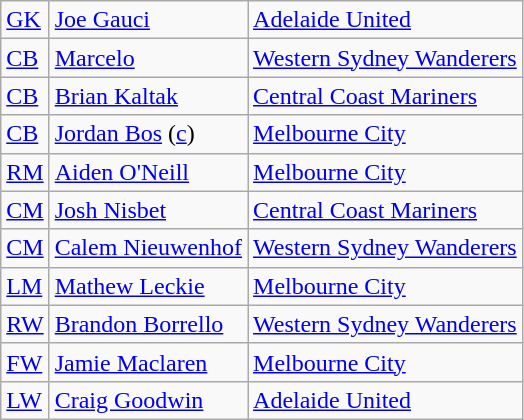<table class="wikitable">
<tr>
<td><a href='#'>GK</a></td>
<td> <a href='#'>Joe Gauci</a></td>
<td><a href='#'>Adelaide United</a></td>
</tr>
<tr>
<td><a href='#'>CB</a></td>
<td> <a href='#'>Marcelo</a></td>
<td><a href='#'>Western Sydney Wanderers</a></td>
</tr>
<tr>
<td><a href='#'>CB</a></td>
<td> <a href='#'>Brian Kaltak</a></td>
<td><a href='#'>Central Coast Mariners</a></td>
</tr>
<tr>
<td><a href='#'>CB</a></td>
<td> <a href='#'>Jordan Bos</a> (<a href='#'>c</a>)</td>
<td><a href='#'>Melbourne City</a></td>
</tr>
<tr>
<td><a href='#'>RM</a></td>
<td> <a href='#'>Aiden O'Neill</a></td>
<td><a href='#'>Melbourne City</a></td>
</tr>
<tr>
<td><a href='#'>CM</a></td>
<td> <a href='#'>Josh Nisbet</a></td>
<td><a href='#'>Central Coast Mariners</a></td>
</tr>
<tr>
<td><a href='#'>CM</a></td>
<td> <a href='#'>Calem Nieuwenhof</a></td>
<td><a href='#'>Western Sydney Wanderers</a></td>
</tr>
<tr>
<td><a href='#'>LM</a></td>
<td> <a href='#'>Mathew Leckie</a></td>
<td><a href='#'>Melbourne City</a></td>
</tr>
<tr>
<td><a href='#'>RW</a></td>
<td> <a href='#'>Brandon Borrello</a></td>
<td><a href='#'>Western Sydney Wanderers</a></td>
</tr>
<tr>
<td><a href='#'>FW</a></td>
<td> <a href='#'>Jamie Maclaren</a></td>
<td><a href='#'>Melbourne City</a></td>
</tr>
<tr>
<td><a href='#'>LW</a></td>
<td> <a href='#'>Craig Goodwin</a></td>
<td><a href='#'>Adelaide United</a></td>
</tr>
</table>
